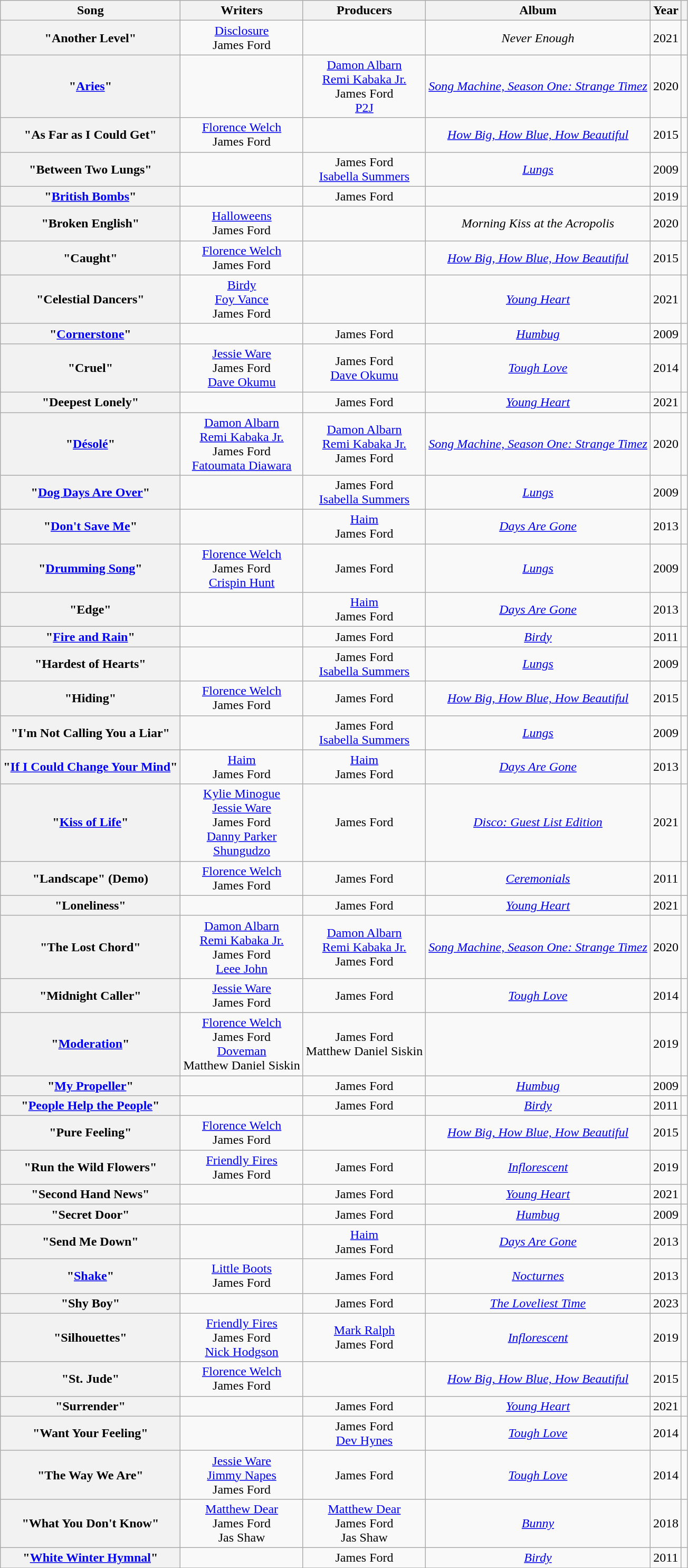<table class="wikitable plainrowheaders sortable" style="text-align:center;">
<tr>
<th scope="col">Song</th>
<th class="unsortable">Writers</th>
<th class="unsortable">Producers</th>
<th>Album</th>
<th>Year</th>
<th class="unsortable"></th>
</tr>
<tr>
<th scope="row">"Another Level"<br></th>
<td><a href='#'>Disclosure</a><br>James Ford</td>
<td></td>
<td><em>Never Enough</em></td>
<td>2021</td>
<td></td>
</tr>
<tr>
<th scope="row">"<a href='#'>Aries</a>"<br></th>
<td></td>
<td><a href='#'>Damon Albarn</a><br><a href='#'>Remi Kabaka Jr.</a><br>James Ford<br><a href='#'>P2J</a></td>
<td><em><a href='#'>Song Machine, Season One: Strange Timez</a></em></td>
<td>2020</td>
<td></td>
</tr>
<tr>
<th scope="row">"As Far as I Could Get"<br></th>
<td><a href='#'>Florence Welch</a><br>James Ford</td>
<td></td>
<td><em><a href='#'>How Big, How Blue, How Beautiful</a></em></td>
<td>2015</td>
<td></td>
</tr>
<tr>
<th scope="row">"Between Two Lungs"<br></th>
<td></td>
<td>James Ford<br><a href='#'>Isabella Summers</a></td>
<td><em><a href='#'>Lungs</a></em></td>
<td>2009</td>
<td></td>
</tr>
<tr>
<th scope="row">"<a href='#'>British Bombs</a>"<br></th>
<td></td>
<td>James Ford</td>
<td></td>
<td>2019</td>
<td></td>
</tr>
<tr>
<th scope="row">"Broken English"<br></th>
<td><a href='#'>Halloweens</a><br>James Ford</td>
<td></td>
<td><em>Morning Kiss at the Acropolis</em></td>
<td>2020</td>
<td></td>
</tr>
<tr>
<th scope="row">"Caught"<br></th>
<td><a href='#'>Florence Welch</a><br>James Ford</td>
<td></td>
<td><em><a href='#'>How Big, How Blue, How Beautiful</a></em></td>
<td>2015</td>
<td></td>
</tr>
<tr>
<th scope="row">"Celestial Dancers"<br></th>
<td><a href='#'>Birdy</a><br><a href='#'>Foy Vance</a><br>James Ford</td>
<td></td>
<td><em><a href='#'>Young Heart</a></em></td>
<td>2021</td>
<td></td>
</tr>
<tr>
<th scope="row">"<a href='#'>Cornerstone</a>"<br></th>
<td></td>
<td>James Ford</td>
<td><em><a href='#'>Humbug</a></em></td>
<td>2009</td>
<td></td>
</tr>
<tr>
<th scope="row">"Cruel"<br></th>
<td><a href='#'>Jessie Ware</a><br>James Ford<br><a href='#'>Dave Okumu</a></td>
<td>James Ford<br><a href='#'>Dave Okumu</a></td>
<td><em><a href='#'>Tough Love</a></em></td>
<td>2014</td>
<td></td>
</tr>
<tr>
<th scope="row">"Deepest Lonely"<br></th>
<td></td>
<td>James Ford</td>
<td><em><a href='#'>Young Heart</a></em></td>
<td>2021</td>
<td></td>
</tr>
<tr>
<th scope="row">"<a href='#'>Désolé</a>"<br></th>
<td><a href='#'>Damon Albarn</a><br><a href='#'>Remi Kabaka Jr.</a><br>James Ford<br><a href='#'>Fatoumata Diawara</a></td>
<td><a href='#'>Damon Albarn</a><br><a href='#'>Remi Kabaka Jr.</a><br>James Ford</td>
<td><em><a href='#'>Song Machine, Season One: Strange Timez</a></em></td>
<td>2020</td>
<td></td>
</tr>
<tr>
<th scope="row">"<a href='#'>Dog Days Are Over</a>"<br></th>
<td></td>
<td>James Ford<br><a href='#'>Isabella Summers</a></td>
<td><em><a href='#'>Lungs</a></em></td>
<td>2009</td>
<td></td>
</tr>
<tr>
<th scope="row">"<a href='#'>Don't Save Me</a>"<br></th>
<td></td>
<td><a href='#'>Haim</a><br>James Ford</td>
<td><em><a href='#'>Days Are Gone</a></em></td>
<td>2013</td>
<td></td>
</tr>
<tr>
<th scope="row">"<a href='#'>Drumming Song</a>"<br></th>
<td><a href='#'>Florence Welch</a><br>James Ford<br><a href='#'>Crispin Hunt</a></td>
<td>James Ford</td>
<td><em><a href='#'>Lungs</a></em></td>
<td>2009</td>
<td></td>
</tr>
<tr>
<th scope="row">"Edge"<br></th>
<td></td>
<td><a href='#'>Haim</a><br>James Ford</td>
<td><em><a href='#'>Days Are Gone</a></em></td>
<td>2013</td>
<td></td>
</tr>
<tr>
<th scope="row">"<a href='#'>Fire and Rain</a>"<br></th>
<td></td>
<td>James Ford</td>
<td><em><a href='#'>Birdy</a></em></td>
<td>2011</td>
<td></td>
</tr>
<tr>
<th scope="row">"Hardest of Hearts"<br></th>
<td></td>
<td>James Ford<br><a href='#'>Isabella Summers</a></td>
<td><em><a href='#'>Lungs</a></em></td>
<td>2009</td>
<td></td>
</tr>
<tr>
<th scope="row">"Hiding"<br></th>
<td><a href='#'>Florence Welch</a><br>James Ford</td>
<td>James Ford</td>
<td><em><a href='#'>How Big, How Blue, How Beautiful</a></em></td>
<td>2015</td>
<td></td>
</tr>
<tr>
<th scope="row">"I'm Not Calling You a Liar"<br></th>
<td></td>
<td>James Ford<br><a href='#'>Isabella Summers</a></td>
<td><em><a href='#'>Lungs</a></em></td>
<td>2009</td>
<td></td>
</tr>
<tr>
<th scope="row">"<a href='#'>If I Could Change Your Mind</a>"<br></th>
<td><a href='#'>Haim</a><br>James Ford</td>
<td><a href='#'>Haim</a><br>James Ford</td>
<td><em><a href='#'>Days Are Gone</a></em></td>
<td>2013</td>
<td></td>
</tr>
<tr>
<th scope="row">"<a href='#'>Kiss of Life</a>"<br></th>
<td><a href='#'>Kylie Minogue</a><br><a href='#'>Jessie Ware</a><br>James Ford<br><a href='#'>Danny Parker</a><br><a href='#'>Shungudzo</a></td>
<td>James Ford</td>
<td><em><a href='#'>Disco: Guest List Edition</a></em></td>
<td>2021</td>
<td></td>
</tr>
<tr>
<th scope="row">"Landscape" (Demo)<br></th>
<td><a href='#'>Florence Welch</a><br>James Ford</td>
<td>James Ford</td>
<td><em><a href='#'>Ceremonials</a></em></td>
<td>2011</td>
<td></td>
</tr>
<tr>
<th scope="row">"Loneliness"<br></th>
<td></td>
<td>James Ford</td>
<td><em><a href='#'>Young Heart</a></em></td>
<td>2021</td>
<td></td>
</tr>
<tr>
<th scope="row">"The Lost Chord"<br></th>
<td><a href='#'>Damon Albarn</a><br><a href='#'>Remi Kabaka Jr.</a><br>James Ford<br><a href='#'>Leee John</a></td>
<td><a href='#'>Damon Albarn</a><br><a href='#'>Remi Kabaka Jr.</a><br>James Ford</td>
<td><em><a href='#'>Song Machine, Season One: Strange Timez</a></em></td>
<td>2020</td>
<td></td>
</tr>
<tr>
<th scope="row">"Midnight Caller"<br></th>
<td><a href='#'>Jessie Ware</a><br>James Ford</td>
<td>James Ford</td>
<td><em><a href='#'>Tough Love</a></em></td>
<td>2014</td>
<td></td>
</tr>
<tr>
<th scope="row">"<a href='#'>Moderation</a>"<br></th>
<td><a href='#'>Florence Welch</a><br>James Ford<br><a href='#'>Doveman</a><br>Matthew Daniel Siskin</td>
<td>James Ford<br>Matthew Daniel Siskin</td>
<td></td>
<td>2019</td>
<td></td>
</tr>
<tr>
<th scope="row">"<a href='#'>My Propeller</a>"<br></th>
<td></td>
<td>James Ford</td>
<td><em><a href='#'>Humbug</a></em></td>
<td>2009</td>
<td></td>
</tr>
<tr>
<th scope="row">"<a href='#'>People Help the People</a>"<br></th>
<td></td>
<td>James Ford</td>
<td><em><a href='#'>Birdy</a></em></td>
<td>2011</td>
<td></td>
</tr>
<tr>
<th scope="row">"Pure Feeling"<br></th>
<td><a href='#'>Florence Welch</a><br>James Ford</td>
<td></td>
<td><em><a href='#'>How Big, How Blue, How Beautiful</a></em></td>
<td>2015</td>
<td></td>
</tr>
<tr>
<th scope="row">"Run the Wild Flowers"<br></th>
<td><a href='#'>Friendly Fires</a><br>James Ford</td>
<td>James Ford</td>
<td><em><a href='#'>Inflorescent</a></em></td>
<td>2019</td>
<td></td>
</tr>
<tr>
<th scope="row">"Second Hand News"<br></th>
<td></td>
<td>James Ford</td>
<td><em><a href='#'>Young Heart</a></em></td>
<td>2021</td>
<td></td>
</tr>
<tr>
<th scope="row">"Secret Door"<br></th>
<td></td>
<td>James Ford</td>
<td><em><a href='#'>Humbug</a></em></td>
<td>2009</td>
<td></td>
</tr>
<tr>
<th scope="row">"Send Me Down"<br></th>
<td></td>
<td><a href='#'>Haim</a><br>James Ford</td>
<td><em><a href='#'>Days Are Gone</a></em></td>
<td>2013</td>
<td></td>
</tr>
<tr>
<th scope="row">"<a href='#'>Shake</a>"<br></th>
<td><a href='#'>Little Boots</a><br>James Ford</td>
<td>James Ford</td>
<td><em><a href='#'>Nocturnes</a></em></td>
<td>2013</td>
<td></td>
</tr>
<tr>
<th scope="row">"Shy Boy"<br></th>
<td></td>
<td>James Ford</td>
<td><em><a href='#'>The Loveliest Time</a></em></td>
<td>2023</td>
<td></td>
</tr>
<tr>
<th scope="row">"Silhouettes"<br></th>
<td><a href='#'>Friendly Fires</a><br>James Ford<br><a href='#'>Nick Hodgson</a></td>
<td><a href='#'>Mark Ralph</a><br>James Ford</td>
<td><em><a href='#'>Inflorescent</a></em></td>
<td>2019</td>
<td></td>
</tr>
<tr>
<th scope="row">"St. Jude"<br></th>
<td><a href='#'>Florence Welch</a><br>James Ford</td>
<td></td>
<td><em><a href='#'>How Big, How Blue, How Beautiful</a></em></td>
<td>2015</td>
<td></td>
</tr>
<tr>
<th scope="row">"Surrender"<br></th>
<td></td>
<td>James Ford</td>
<td><em><a href='#'>Young Heart</a></em></td>
<td>2021</td>
<td></td>
</tr>
<tr>
<th scope="row">"Want Your Feeling"<br></th>
<td></td>
<td>James Ford<br><a href='#'>Dev Hynes</a></td>
<td><em><a href='#'>Tough Love</a></em></td>
<td>2014</td>
<td></td>
</tr>
<tr>
<th scope="row">"The Way We Are"<br></th>
<td><a href='#'>Jessie Ware</a><br><a href='#'>Jimmy Napes</a><br>James Ford</td>
<td>James Ford</td>
<td><em><a href='#'>Tough Love</a></em></td>
<td>2014</td>
<td></td>
</tr>
<tr>
<th scope="row">"What You Don't Know"<br></th>
<td><a href='#'>Matthew Dear</a><br>James Ford<br>Jas Shaw</td>
<td><a href='#'>Matthew Dear</a><br>James Ford<br>Jas Shaw</td>
<td><em><a href='#'>Bunny</a></em></td>
<td>2018</td>
<td></td>
</tr>
<tr>
<th scope="row">"<a href='#'>White Winter Hymnal</a>"<br></th>
<td></td>
<td>James Ford</td>
<td><em><a href='#'>Birdy</a></em></td>
<td>2011</td>
<td></td>
</tr>
<tr>
</tr>
</table>
